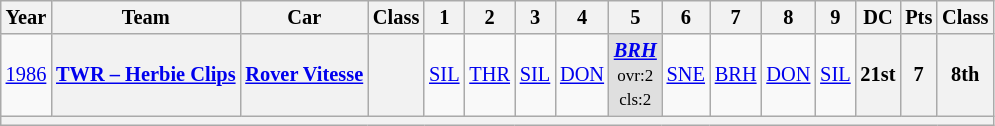<table class="wikitable" style="text-align:center; font-size:85%">
<tr>
<th>Year</th>
<th>Team</th>
<th>Car</th>
<th>Class</th>
<th>1</th>
<th>2</th>
<th>3</th>
<th>4</th>
<th>5</th>
<th>6</th>
<th>7</th>
<th>8</th>
<th>9</th>
<th>DC</th>
<th>Pts</th>
<th>Class</th>
</tr>
<tr>
<td><a href='#'>1986</a></td>
<th><a href='#'>TWR – Herbie Clips</a></th>
<th><a href='#'>Rover Vitesse</a></th>
<th><span></span></th>
<td><a href='#'>SIL</a></td>
<td><a href='#'>THR</a></td>
<td><a href='#'>SIL</a></td>
<td><a href='#'>DON</a></td>
<td style="background:#DFDFDF;"><strong><em><a href='#'>BRH</a></em></strong><br><small>ovr:2<br>cls:2</small></td>
<td><a href='#'>SNE</a></td>
<td><a href='#'>BRH</a></td>
<td><a href='#'>DON</a></td>
<td><a href='#'>SIL</a></td>
<th>21st</th>
<th>7</th>
<th>8th</th>
</tr>
<tr>
<th colspan="16"></th>
</tr>
</table>
